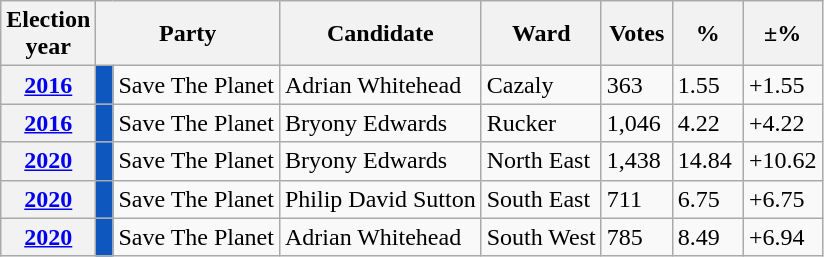<table class=wikitable>
<tr>
<th style="width:10px">Election year</th>
<th style="width:1px" colspan=3>Party</th>
<th style="width:300x;">Candidate</th>
<th style="width:300x;">Ward</th>
<th style="width:40px;">Votes</th>
<th style="width:40px;">%</th>
<th style="width:40px;">±%</th>
</tr>
<tr>
<th><a href='#'>2016</a></th>
<td bgcolor="#0E57BF"> </td>
<td style="text-align:left;" colspan="2">Save The Planet</td>
<td>Adrian Whitehead</td>
<td>Cazaly</td>
<td>363</td>
<td>1.55</td>
<td>+1.55</td>
</tr>
<tr>
<th><a href='#'>2016</a></th>
<td bgcolor="#0E57BF"> </td>
<td style="text-align:left;" colspan="2">Save The Planet</td>
<td>Bryony Edwards</td>
<td>Rucker</td>
<td>1,046</td>
<td>4.22</td>
<td>+4.22</td>
</tr>
<tr>
<th><a href='#'>2020</a></th>
<td bgcolor="#0E57BF"> </td>
<td style="text-align:left;" colspan="2">Save The Planet</td>
<td>Bryony Edwards</td>
<td>North East</td>
<td>1,438</td>
<td>14.84</td>
<td>+10.62</td>
</tr>
<tr>
<th><a href='#'>2020</a></th>
<td bgcolor="#0E57BF"> </td>
<td style="text-align:left;" colspan="2">Save The Planet</td>
<td>Philip David Sutton</td>
<td>South East</td>
<td>711</td>
<td>6.75</td>
<td>+6.75</td>
</tr>
<tr>
<th><a href='#'>2020</a></th>
<td bgcolor="#0E57BF"> </td>
<td style="text-align:left;" colspan="2">Save The Planet</td>
<td>Adrian Whitehead</td>
<td>South West</td>
<td>785</td>
<td>8.49</td>
<td>+6.94</td>
</tr>
</table>
